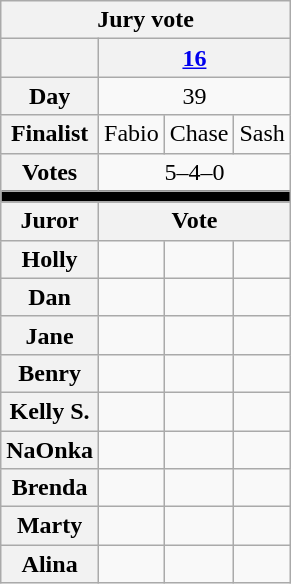<table class="wikitable" style="text-align:center">
<tr>
<th colspan="4">Jury vote</th>
</tr>
<tr>
<th></th>
<th colspan=3><a href='#'>16</a></th>
</tr>
<tr>
<th>Day</th>
<td colspan=3>39</td>
</tr>
<tr>
<th>Finalist</th>
<td>Fabio</td>
<td>Chase</td>
<td>Sash</td>
</tr>
<tr>
<th>Votes</th>
<td colspan=3>5–4–0</td>
</tr>
<tr>
<td colspan="4" bgcolor="black"></td>
</tr>
<tr>
<th>Juror</th>
<th colspan="3">Vote</th>
</tr>
<tr>
<th>Holly</th>
<td></td>
<td></td>
<td></td>
</tr>
<tr>
<th>Dan</th>
<td></td>
<td></td>
<td></td>
</tr>
<tr>
<th>Jane</th>
<td></td>
<td></td>
<td></td>
</tr>
<tr>
<th>Benry</th>
<td></td>
<td></td>
<td></td>
</tr>
<tr>
<th>Kelly S.</th>
<td></td>
<td></td>
<td></td>
</tr>
<tr>
<th>NaOnka</th>
<td></td>
<td></td>
<td></td>
</tr>
<tr>
<th>Brenda</th>
<td></td>
<td></td>
<td></td>
</tr>
<tr>
<th>Marty</th>
<td></td>
<td></td>
<td></td>
</tr>
<tr>
<th>Alina</th>
<td></td>
<td></td>
<td></td>
</tr>
</table>
